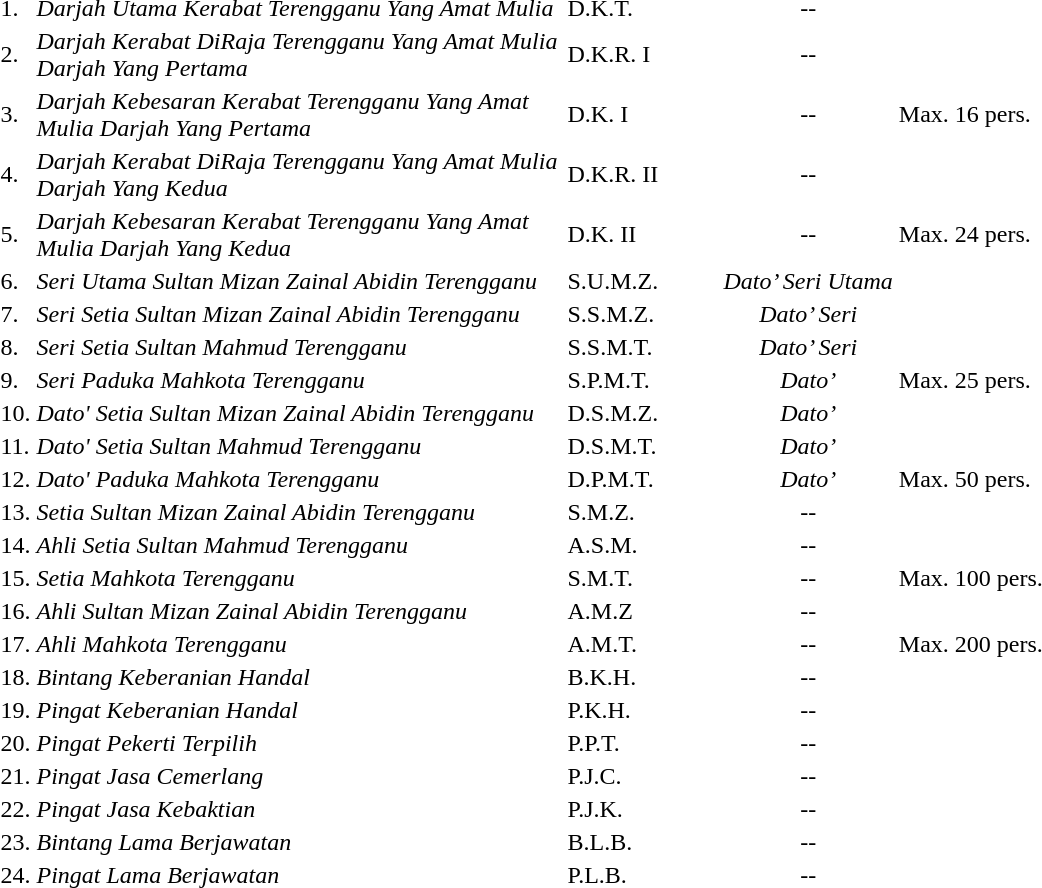<table>
<tr>
<td>1.</td>
<td width=350px><em>Darjah Utama Kerabat Terengganu Yang Amat Mulia</em></td>
<td width=100px>D.K.T.</td>
<td align=center>--</td>
</tr>
<tr>
<td>2.</td>
<td><em>Darjah Kerabat DiRaja Terengganu Yang Amat Mulia Darjah Yang Pertama</em></td>
<td>D.K.R. I</td>
<td align=center>--</td>
</tr>
<tr>
<td>3.</td>
<td><em>Darjah Kebesaran Kerabat Terengganu Yang Amat Mulia Darjah Yang Pertama</em></td>
<td>D.K. I</td>
<td align=center>--</td>
<td>Max. 16 pers.</td>
</tr>
<tr>
<td>4.</td>
<td><em>Darjah Kerabat DiRaja Terengganu Yang Amat Mulia Darjah Yang Kedua</em></td>
<td>D.K.R. II</td>
<td align=center>--</td>
</tr>
<tr>
<td>5.</td>
<td><em>Darjah Kebesaran Kerabat Terengganu Yang Amat Mulia Darjah Yang Kedua</em></td>
<td>D.K. II</td>
<td align=center>--</td>
<td>Max. 24 pers.</td>
</tr>
<tr>
<td>6.</td>
<td><em>Seri Utama Sultan Mizan Zainal Abidin Terengganu</em></td>
<td>S.U.M.Z.</td>
<td align=center><em>Dato’ Seri Utama</em></td>
</tr>
<tr>
<td>7.</td>
<td><em>Seri Setia Sultan Mizan Zainal Abidin Terengganu</em></td>
<td>S.S.M.Z.</td>
<td align=center><em>Dato’ Seri</em></td>
</tr>
<tr>
<td>8.</td>
<td><em>Seri Setia Sultan Mahmud Terengganu</em></td>
<td>S.S.M.T.</td>
<td align=center><em>Dato’ Seri</em></td>
</tr>
<tr>
<td>9.</td>
<td><em>Seri Paduka Mahkota Terengganu</em></td>
<td>S.P.M.T.</td>
<td align=center><em>Dato’</em></td>
<td>Max. 25 pers.</td>
</tr>
<tr>
<td>10.</td>
<td><em>Dato' Setia Sultan Mizan Zainal Abidin Terengganu</em></td>
<td>D.S.M.Z.</td>
<td align=center><em>Dato’</em></td>
<td></td>
</tr>
<tr>
<td>11.</td>
<td><em>Dato' Setia Sultan Mahmud Terengganu</em></td>
<td>D.S.M.T.</td>
<td align=center><em>Dato’</em></td>
<td></td>
</tr>
<tr>
<td>12.</td>
<td><em>Dato' Paduka Mahkota Terengganu</em></td>
<td>D.P.M.T.</td>
<td align=center><em>Dato’</em></td>
<td>Max. 50 pers.</td>
</tr>
<tr>
<td>13.</td>
<td><em>Setia Sultan Mizan Zainal Abidin Terengganu</em></td>
<td>S.M.Z.</td>
<td align=center>--</td>
</tr>
<tr>
<td>14.</td>
<td><em>Ahli Setia Sultan Mahmud Terengganu</em></td>
<td>A.S.M.</td>
<td align=center>--</td>
</tr>
<tr>
<td>15.</td>
<td><em>Setia Mahkota Terengganu</em></td>
<td>S.M.T.</td>
<td align=center>--</td>
<td>Max. 100 pers.</td>
</tr>
<tr>
<td>16.</td>
<td><em>Ahli Sultan Mizan Zainal Abidin Terengganu</em></td>
<td>A.M.Z</td>
<td align=center>--</td>
</tr>
<tr>
<td>17.</td>
<td><em>Ahli Mahkota Terengganu</em></td>
<td>A.M.T.</td>
<td align=center>--</td>
<td>Max. 200 pers.</td>
</tr>
<tr>
<td>18.</td>
<td><em>Bintang Keberanian Handal</em></td>
<td>B.K.H.</td>
<td align=center>--</td>
</tr>
<tr>
<td>19.</td>
<td><em>Pingat Keberanian Handal</em></td>
<td>P.K.H.</td>
<td align=center>--</td>
</tr>
<tr>
<td>20.</td>
<td><em>Pingat Pekerti Terpilih</em></td>
<td>P.P.T.</td>
<td align=center>--</td>
</tr>
<tr>
<td>21.</td>
<td><em>Pingat Jasa Cemerlang</em></td>
<td>P.J.C.</td>
<td align=center>--</td>
</tr>
<tr>
<td>22.</td>
<td><em>Pingat Jasa Kebaktian</em></td>
<td>P.J.K.</td>
<td align=center>--</td>
</tr>
<tr>
<td>23.</td>
<td><em>Bintang Lama Berjawatan</em></td>
<td>B.L.B.</td>
<td align=center>--</td>
</tr>
<tr>
<td>24.</td>
<td><em>Pingat Lama Berjawatan</em></td>
<td>P.L.B.</td>
<td align=center>--</td>
</tr>
</table>
